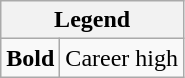<table class="wikitable mw-collapsible mw-collapsed">
<tr>
<th colspan="2">Legend</th>
</tr>
<tr>
<td><strong>Bold</strong></td>
<td>Career high</td>
</tr>
</table>
